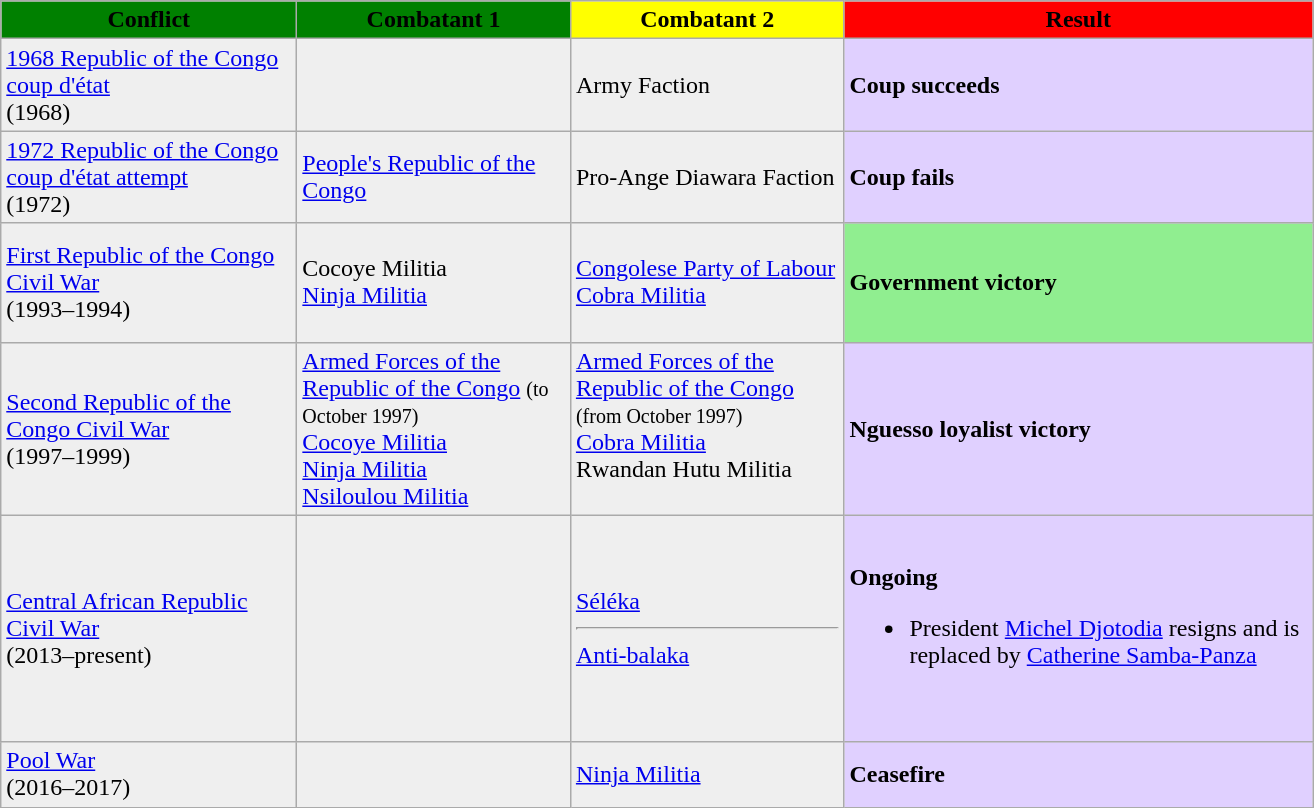<table class="wikitable">
<tr>
<th style="background:green" width="190"><span>Conflict</span></th>
<th style="background:green" width="175"><span>Combatant 1</span></th>
<th style="background:yellow" width="175"><span>Combatant 2</span></th>
<th style="background:red" width="305"><span>Result</span></th>
</tr>
<tr>
<td style="background:#efefef"><a href='#'>1968 Republic of the Congo coup d'état</a><br>(1968)</td>
<td style="background:#efefef"></td>
<td style="background:#efefef">Army Faction</td>
<td style="background:#E0D0FF"><strong>Coup succeeds</strong></td>
</tr>
<tr>
<td style="background:#efefef"><a href='#'>1972 Republic of the Congo coup d'état attempt</a><br>(1972)</td>
<td style="background:#efefef"> <a href='#'>People's Republic of the Congo</a></td>
<td style="background:#efefef">Pro-Ange Diawara Faction</td>
<td style="background:#E0D0FF"><strong>Coup fails</strong></td>
</tr>
<tr>
<td style="background:#efefef"><a href='#'>First Republic of the Congo Civil War</a><br>(1993–1994)</td>
<td style="background:#efefef"><br>Cocoye Militia<br><a href='#'>Ninja Militia</a><br><br></td>
<td style="background:#efefef"> <a href='#'>Congolese Party of Labour</a><br><a href='#'>Cobra Militia</a></td>
<td style="background:lightgreen"><strong>Government victory</strong></td>
</tr>
<tr>
<td style="background:#efefef"><a href='#'>Second Republic of the Congo Civil War</a><br>(1997–1999)</td>
<td style="background:#efefef"> <a href='#'>Armed Forces of the Republic of the Congo</a> <small>(to October 1997)</small><br><a href='#'>Cocoye Militia</a><br><a href='#'>Ninja Militia</a><br><a href='#'>Nsiloulou Militia</a><br></td>
<td style="background:#efefef"> <a href='#'>Armed Forces of the Republic of the Congo</a> <small>(from October 1997)</small><br><a href='#'>Cobra Militia</a><br> Rwandan Hutu Militia<br><br></td>
<td style="background:#E0D0FF"><strong>Nguesso loyalist victory</strong></td>
</tr>
<tr>
<td style="background:#efefef"><a href='#'>Central African Republic Civil War</a><br>(2013–present)</td>
<td style="background:#efefef"><br><br><br><br><br><br><br><br></td>
<td style="background:#efefef"> <a href='#'>Séléka</a><hr> <a href='#'>Anti-balaka</a></td>
<td style="background:#E0D0FF"><strong>Ongoing</strong><br><ul><li>President <a href='#'>Michel Djotodia</a> resigns and is replaced by <a href='#'>Catherine Samba-Panza</a></li></ul></td>
</tr>
<tr>
<td style="background:#efefef"><a href='#'>Pool War</a><br>(2016–2017)</td>
<td style="background:#efefef"></td>
<td style="background:#efefef"><a href='#'>Ninja Militia</a></td>
<td style="background:#E0D0FF"><strong>Ceasefire</strong></td>
</tr>
</table>
